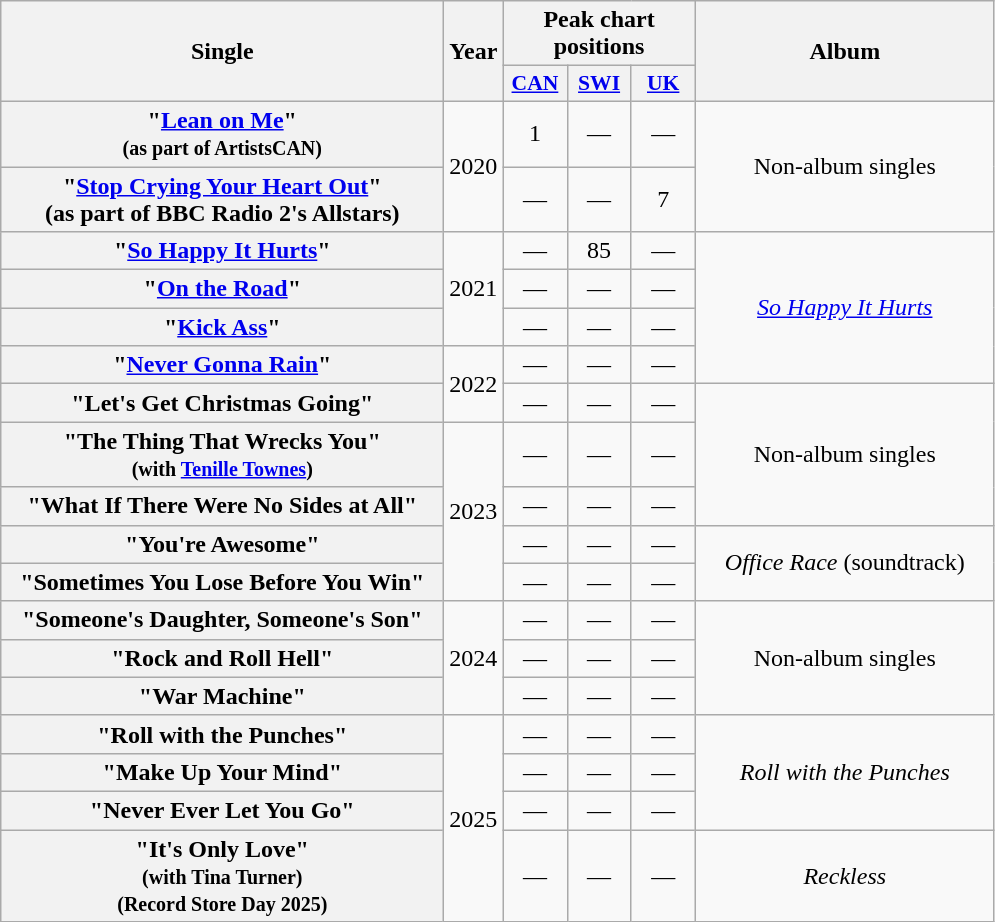<table class="wikitable plainrowheaders" style="text-align:center;" border="1">
<tr>
<th scope="col" rowspan="2" style="width:18em;">Single</th>
<th scope="col" rowspan="2">Year</th>
<th scope="col" colspan="3">Peak chart positions</th>
<th scope="col" rowspan="2" style="width:12em;">Album</th>
</tr>
<tr>
<th scope="col" style="width:2.5em;font-size:90%;"><a href='#'>CAN</a><br></th>
<th scope="col" style="width:2.5em;font-size:90%;"><a href='#'>SWI</a><br></th>
<th scope="col" style="width:2.5em;font-size:90%;"><a href='#'>UK</a><br></th>
</tr>
<tr>
<th scope="row">"<a href='#'>Lean on Me</a>"<br><small>(as part of ArtistsCAN)</small></th>
<td rowspan="2">2020</td>
<td>1</td>
<td>—</td>
<td>—</td>
<td rowspan="2">Non-album singles</td>
</tr>
<tr>
<th scope="row">"<a href='#'>Stop Crying Your Heart Out</a>"<br><span>(as part of BBC Radio 2's Allstars)</span></th>
<td>—</td>
<td>—</td>
<td>7</td>
</tr>
<tr>
<th scope="row">"<a href='#'>So Happy It Hurts</a>"</th>
<td rowspan="3">2021</td>
<td>—</td>
<td>85</td>
<td>—</td>
<td rowspan="4"><em><a href='#'>So Happy It Hurts</a></em></td>
</tr>
<tr>
<th scope="row">"<a href='#'>On the Road</a>"</th>
<td>—</td>
<td>—</td>
<td>—</td>
</tr>
<tr>
<th scope="row">"<a href='#'>Kick Ass</a>"</th>
<td>—</td>
<td>—</td>
<td>—</td>
</tr>
<tr>
<th scope="row">"<a href='#'>Never Gonna Rain</a>"</th>
<td rowspan="2">2022</td>
<td>—</td>
<td>—</td>
<td>—</td>
</tr>
<tr>
<th scope="row">"Let's Get Christmas Going"</th>
<td>—</td>
<td>—</td>
<td>—</td>
<td rowspan="3">Non-album singles</td>
</tr>
<tr>
<th scope="row">"The Thing That Wrecks You"<br><small>(with <a href='#'>Tenille Townes</a>)</small></th>
<td rowspan="4">2023</td>
<td>—</td>
<td>—</td>
<td>—</td>
</tr>
<tr>
<th scope="row">"What If There Were No Sides at All"</th>
<td>—</td>
<td>—</td>
<td>—</td>
</tr>
<tr>
<th scope="row">"You're Awesome"</th>
<td>—</td>
<td>—</td>
<td>—</td>
<td rowspan="2"><em>Office Race</em> (soundtrack)</td>
</tr>
<tr>
<th scope="row">"Sometimes You Lose Before You Win"</th>
<td>—</td>
<td>—</td>
<td>—</td>
</tr>
<tr>
<th scope="row">"Someone's Daughter, Someone's Son"</th>
<td rowspan="3">2024</td>
<td>—</td>
<td>—</td>
<td>—</td>
<td rowspan="3">Non-album singles</td>
</tr>
<tr>
<th scope="row">"Rock and Roll Hell"</th>
<td>—</td>
<td>—</td>
<td>—</td>
</tr>
<tr>
<th scope="row">"War Machine"</th>
<td>—</td>
<td>—</td>
<td>—</td>
</tr>
<tr>
<th scope="row">"Roll with the Punches"</th>
<td rowspan="4">2025</td>
<td>—</td>
<td>—</td>
<td>—</td>
<td rowspan="3"><em>Roll with the Punches</em></td>
</tr>
<tr>
<th scope="row">"Make Up Your Mind"</th>
<td>—</td>
<td>—</td>
<td>—</td>
</tr>
<tr>
<th scope="row">"Never Ever Let You Go"</th>
<td>—</td>
<td>—</td>
<td>—</td>
</tr>
<tr>
<th scope="row">"It's Only Love"<br><small>(with Tina Turner)</small><br><small>(Record Store Day 2025)</small></th>
<td>—</td>
<td>—</td>
<td>—</td>
<td><em>Reckless</em></td>
</tr>
</table>
